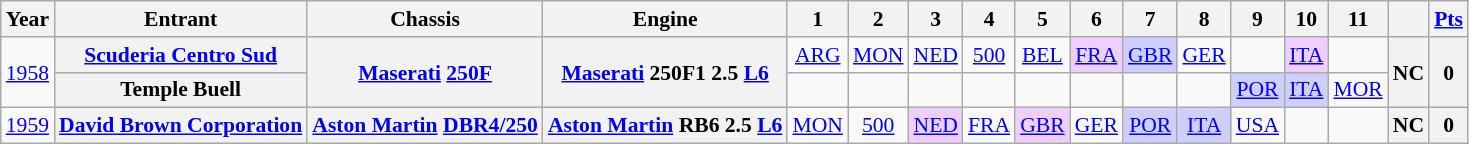<table class="wikitable" style="text-align:center; font-size:90%">
<tr>
<th>Year</th>
<th>Entrant</th>
<th>Chassis</th>
<th>Engine</th>
<th>1</th>
<th>2</th>
<th>3</th>
<th>4</th>
<th>5</th>
<th>6</th>
<th>7</th>
<th>8</th>
<th>9</th>
<th>10</th>
<th>11</th>
<th></th>
<th><a href='#'>Pts</a></th>
</tr>
<tr>
<td rowspan=2><a href='#'>1958</a></td>
<th><a href='#'>Scuderia Centro Sud</a></th>
<th rowspan=2><a href='#'>Maserati</a> <a href='#'>250F</a></th>
<th rowspan=2><a href='#'>Maserati</a> 250F1 2.5 <a href='#'>L6</a></th>
<td><a href='#'>ARG</a></td>
<td><a href='#'>MON</a></td>
<td><a href='#'>NED</a></td>
<td><a href='#'>500</a></td>
<td><a href='#'>BEL</a></td>
<td style="background:#efcfff;"><a href='#'>FRA</a><br></td>
<td style="background:#cfcfff;"><a href='#'>GBR</a><br></td>
<td><a href='#'>GER</a></td>
<td></td>
<td style="background:#efcfff;"><a href='#'>ITA</a><br></td>
<td></td>
<th rowspan=2>NC</th>
<th rowspan=2>0</th>
</tr>
<tr>
<th>Temple Buell</th>
<td></td>
<td></td>
<td></td>
<td></td>
<td></td>
<td></td>
<td></td>
<td></td>
<td style="background:#cfcfff;"><a href='#'>POR</a><br></td>
<td style="background:#cfcfff;"><a href='#'>ITA</a><br></td>
<td><a href='#'>MOR</a></td>
</tr>
<tr>
<td><a href='#'>1959</a></td>
<th><a href='#'>David Brown Corporation</a></th>
<th><a href='#'>Aston Martin</a> <a href='#'>DBR4/250</a></th>
<th><a href='#'>Aston Martin</a> RB6 2.5 <a href='#'>L6</a></th>
<td><a href='#'>MON</a></td>
<td><a href='#'>500</a></td>
<td style="background:#efcfff;"><a href='#'>NED</a><br></td>
<td><a href='#'>FRA</a></td>
<td style="background:#efcfff;"><a href='#'>GBR</a><br></td>
<td><a href='#'>GER</a></td>
<td style="background:#cfcfff;"><a href='#'>POR</a><br></td>
<td style="background:#cfcfff;"><a href='#'>ITA</a><br></td>
<td><a href='#'>USA</a></td>
<td></td>
<td></td>
<th>NC</th>
<th>0</th>
</tr>
</table>
